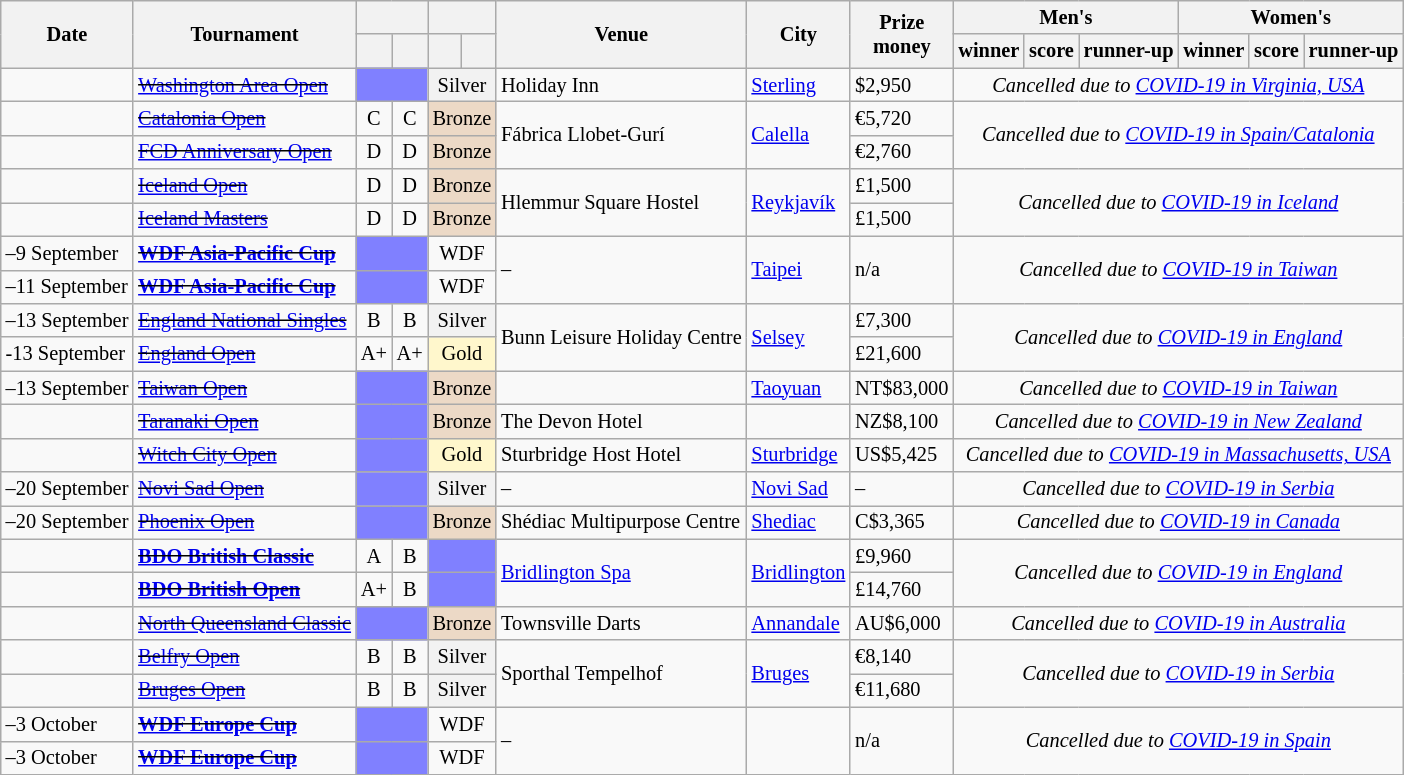<table class="wikitable sortable" style="font-size: 85%">
<tr>
<th rowspan="2">Date</th>
<th rowspan="2">Tournament</th>
<th colspan="2"></th>
<th colspan="2"></th>
<th rowspan="2">Venue</th>
<th rowspan="2">City</th>
<th rowspan="2" class=unsortable>Prize<br>money</th>
<th colspan="3">Men's</th>
<th colspan="3">Women's</th>
</tr>
<tr>
<th></th>
<th></th>
<th></th>
<th></th>
<th>winner</th>
<th>score</th>
<th>runner-up</th>
<th>winner</th>
<th>score</th>
<th>runner-up</th>
</tr>
<tr>
<td></td>
<td><s><a href='#'>Washington Area Open</a></s></td>
<td colspan=2 style="background:#8080ff"></td>
<td colspan=2 bgcolor="f2f2f2" align="center">Silver</td>
<td>Holiday Inn</td>
<td> <a href='#'>Sterling</a></td>
<td>$2,950</td>
<td colspan=6 align=center><em>Cancelled due to <a href='#'>COVID-19 in Virginia, USA</a></em></td>
</tr>
<tr>
<td></td>
<td><s><a href='#'>Catalonia Open</a></s></td>
<td align="center">C</td>
<td align="center">C</td>
<td colspan=2 bgcolor="ecd9c6" align="center">Bronze</td>
<td rowspan=2>Fábrica Llobet-Gurí</td>
<td rowspan=2> <a href='#'>Calella</a></td>
<td>€5,720</td>
<td rowspan=2 colspan=6 align=center><em>Cancelled due to <a href='#'>COVID-19 in Spain/Catalonia</a></em></td>
</tr>
<tr>
<td></td>
<td><s><a href='#'>FCD Anniversary Open</a></s></td>
<td align="center">D</td>
<td align="center">D</td>
<td colspan=2 bgcolor="ecd9c6" align="center">Bronze</td>
<td>€2,760</td>
</tr>
<tr>
<td></td>
<td><s><a href='#'>Iceland Open</a></s></td>
<td align="center">D</td>
<td align="center">D</td>
<td colspan=2 bgcolor="ecd9c6" align="center">Bronze</td>
<td rowspan=2>Hlemmur Square Hostel</td>
<td rowspan=2> <a href='#'>Reykjavík</a></td>
<td>£1,500</td>
<td rowspan=2 colspan=6 align=center><em>Cancelled due to <a href='#'>COVID-19 in Iceland</a></em></td>
</tr>
<tr>
<td></td>
<td><s><a href='#'>Iceland Masters</a></s></td>
<td align="center">D</td>
<td align="center">D</td>
<td colspan=2 bgcolor="ecd9c6" align="center">Bronze</td>
<td>£1,500</td>
</tr>
<tr>
<td>–9 September</td>
<td><s><strong><a href='#'>WDF Asia-Pacific Cup</a></strong></s> <strong></strong></td>
<td colspan=2 style="background:#8080ff"></td>
<td colspan=2 align="center">WDF</td>
<td rowspan=2>–</td>
<td rowspan=2> <a href='#'>Taipei</a></td>
<td rowspan=2>n/a</td>
<td rowspan=2 colspan=6 align=center><em>Cancelled due to <a href='#'>COVID-19 in Taiwan</a></em></td>
</tr>
<tr>
<td>–11 September</td>
<td><s><strong><a href='#'>WDF Asia-Pacific Cup</a></strong></s> <strong></strong></td>
<td colspan=2 style="background:#8080ff"></td>
<td colspan=2 align="center">WDF</td>
</tr>
<tr>
<td>–13 September</td>
<td><s><a href='#'>England National Singles</a></s></td>
<td align="center">B</td>
<td align="center">B</td>
<td colspan=2 bgcolor="f2f2f2" align="center">Silver</td>
<td rowspan=2>Bunn Leisure Holiday Centre</td>
<td rowspan=2> <a href='#'>Selsey</a></td>
<td>£7,300</td>
<td rowspan=2 colspan=6 align=center><em>Cancelled due to <a href='#'>COVID-19 in England</a></em></td>
</tr>
<tr>
<td>-13 September</td>
<td><s><a href='#'>England Open</a></s></td>
<td align="center">A+</td>
<td align="center">A+</td>
<td colspan=2 bgcolor="fff7cc" align="center">Gold</td>
<td>£21,600</td>
</tr>
<tr>
<td>–13 September</td>
<td><s><a href='#'>Taiwan Open</a></s></td>
<td colspan=2 style="background:#8080ff"></td>
<td colspan=2 bgcolor="ecd9c6" align="center">Bronze</td>
<td></td>
<td> <a href='#'>Taoyuan</a></td>
<td>NT$83,000</td>
<td colspan=6 align=center><em>Cancelled due to <a href='#'>COVID-19 in Taiwan</a></em></td>
</tr>
<tr>
<td></td>
<td><s><a href='#'>Taranaki Open</a></s></td>
<td colspan=2 style="background:#8080ff"></td>
<td colspan=2 bgcolor="ecd9c6" align="center">Bronze</td>
<td>The Devon Hotel</td>
<td></td>
<td>NZ$8,100</td>
<td colspan=6 align=center><em>Cancelled due to <a href='#'>COVID-19 in New Zealand</a></em></td>
</tr>
<tr>
<td></td>
<td><s><a href='#'>Witch City Open</a></s></td>
<td colspan=2 style="background:#8080ff"></td>
<td colspan=2 bgcolor="fff7cc" align="center">Gold</td>
<td>Sturbridge Host Hotel</td>
<td> <a href='#'>Sturbridge</a></td>
<td>US$5,425</td>
<td colspan=6 align=center><em>Cancelled due to <a href='#'>COVID-19 in Massachusetts, USA</a></em></td>
</tr>
<tr>
<td>–20 September</td>
<td><s><a href='#'>Novi Sad Open</a></s></td>
<td colspan=2 style="background:#8080ff"></td>
<td colspan=2 bgcolor="f2f2f2" align="center">Silver</td>
<td>–</td>
<td> <a href='#'>Novi Sad</a></td>
<td>–</td>
<td colspan=6 align=center><em>Cancelled due to <a href='#'>COVID-19 in Serbia</a></em></td>
</tr>
<tr>
<td>–20 September</td>
<td><s><a href='#'>Phoenix Open</a></s></td>
<td colspan=2 style="background:#8080ff"></td>
<td colspan=2 bgcolor="ecd9c6" align="center">Bronze</td>
<td>Shédiac Multipurpose Centre</td>
<td> <a href='#'>Shediac</a></td>
<td>C$3,365</td>
<td colspan=6 align=center><em>Cancelled due to <a href='#'>COVID-19 in Canada</a></em></td>
</tr>
<tr>
<td></td>
<td><s><strong><a href='#'>BDO British Classic</a></strong></s></td>
<td align="center">A</td>
<td align="center">B</td>
<td colspan=2 style="background:#8080ff"></td>
<td rowspan=2><a href='#'>Bridlington Spa</a></td>
<td rowspan=2> <a href='#'>Bridlington</a></td>
<td>£9,960</td>
<td rowspan=2 colspan=6 align=center><em>Cancelled due to <a href='#'>COVID-19 in England</a></em></td>
</tr>
<tr>
<td></td>
<td><s><strong><a href='#'>BDO British Open</a></strong></s></td>
<td align="center">A+</td>
<td align="center">B</td>
<td colspan=2 style="background:#8080ff"></td>
<td>£14,760</td>
</tr>
<tr>
<td></td>
<td><s><a href='#'>North Queensland Classic</a></s></td>
<td colspan=2 style="background:#8080ff"></td>
<td colspan=2 bgcolor="ecd9c6" align="center">Bronze</td>
<td>Townsville Darts </td>
<td> <a href='#'>Annandale</a></td>
<td>AU$6,000</td>
<td colspan=6 align=center><em>Cancelled due to <a href='#'>COVID-19 in Australia</a></em></td>
</tr>
<tr>
<td></td>
<td><s><a href='#'>Belfry Open</a></s></td>
<td align="center">B</td>
<td align="center">B</td>
<td colspan=2 bgcolor="f2f2f2" align="center">Silver</td>
<td rowspan=2>Sporthal Tempelhof</td>
<td rowspan=2> <a href='#'>Bruges</a></td>
<td>€8,140</td>
<td rowspan=2 colspan=6 align=center><em>Cancelled due to <a href='#'>COVID-19 in Serbia</a></em></td>
</tr>
<tr>
<td></td>
<td><s><a href='#'>Bruges Open</a></s></td>
<td align="center">B</td>
<td align="center">B</td>
<td colspan=2 bgcolor="f2f2f2" align="center">Silver</td>
<td>€11,680</td>
</tr>
<tr>
<td>–3 October</td>
<td><s><strong><a href='#'>WDF Europe Cup</a></strong></s> <strong></strong></td>
<td colspan=2 style="background:#8080ff"></td>
<td colspan=2 align="center">WDF</td>
<td rowspan=2>–</td>
<td rowspan=2></td>
<td rowspan=2>n/a</td>
<td rowspan=2 colspan=6 align=center><em>Cancelled due to <a href='#'>COVID-19 in Spain</a></em></td>
</tr>
<tr>
<td>–3 October</td>
<td><s><strong><a href='#'>WDF Europe Cup</a></strong></s> <strong></strong></td>
<td colspan=2 style="background:#8080ff"></td>
<td colspan=2 align="center">WDF</td>
</tr>
</table>
